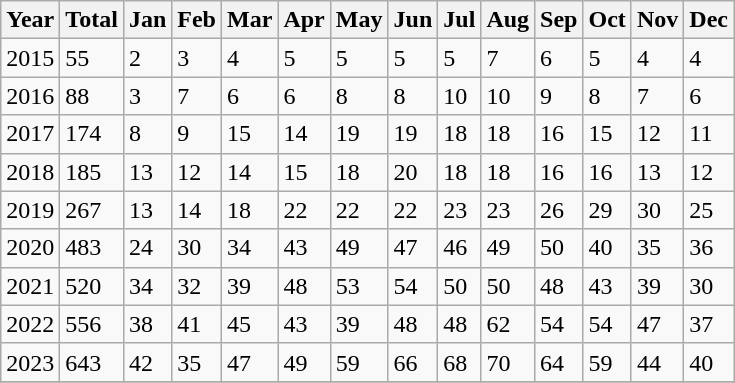<table class="wikitable">
<tr>
<th>Year</th>
<th>Total</th>
<th>Jan</th>
<th>Feb</th>
<th>Mar</th>
<th>Apr</th>
<th>May</th>
<th>Jun</th>
<th>Jul</th>
<th>Aug</th>
<th>Sep</th>
<th>Oct</th>
<th>Nov</th>
<th>Dec</th>
</tr>
<tr>
<td>2015</td>
<td>55</td>
<td>2</td>
<td>3</td>
<td>4</td>
<td>5</td>
<td>5</td>
<td>5</td>
<td>5</td>
<td>7</td>
<td>6</td>
<td>5</td>
<td>4</td>
<td>4</td>
</tr>
<tr>
<td>2016</td>
<td>88</td>
<td>3</td>
<td>7</td>
<td>6</td>
<td>6</td>
<td>8</td>
<td>8</td>
<td>10</td>
<td>10</td>
<td>9</td>
<td>8</td>
<td>7</td>
<td>6</td>
</tr>
<tr>
<td>2017</td>
<td>174</td>
<td>8</td>
<td>9</td>
<td>15</td>
<td>14</td>
<td>19</td>
<td>19</td>
<td>18</td>
<td>18</td>
<td>16</td>
<td>15</td>
<td>12</td>
<td>11</td>
</tr>
<tr>
<td>2018</td>
<td>185</td>
<td>13</td>
<td>12</td>
<td>14</td>
<td>15</td>
<td>18</td>
<td>20</td>
<td>18</td>
<td>18</td>
<td>16</td>
<td>16</td>
<td>13</td>
<td>12</td>
</tr>
<tr>
<td>2019</td>
<td>267</td>
<td>13</td>
<td>14</td>
<td>18</td>
<td>22</td>
<td>22</td>
<td>22</td>
<td>23</td>
<td>23</td>
<td>26</td>
<td>29</td>
<td>30</td>
<td>25</td>
</tr>
<tr>
<td>2020</td>
<td>483</td>
<td>24</td>
<td>30</td>
<td>34</td>
<td>43</td>
<td>49</td>
<td>47</td>
<td>46</td>
<td>49</td>
<td>50</td>
<td>40</td>
<td>35</td>
<td>36</td>
</tr>
<tr>
<td>2021</td>
<td>520</td>
<td>34</td>
<td>32</td>
<td>39</td>
<td>48</td>
<td>53</td>
<td>54</td>
<td>50</td>
<td>50</td>
<td>48</td>
<td>43</td>
<td>39</td>
<td>30</td>
</tr>
<tr>
<td>2022</td>
<td>556</td>
<td>38</td>
<td>41</td>
<td>45</td>
<td>43</td>
<td>39</td>
<td>48</td>
<td>48</td>
<td>62</td>
<td>54</td>
<td>54</td>
<td>47</td>
<td>37</td>
</tr>
<tr>
<td>2023</td>
<td>643</td>
<td>42</td>
<td>35</td>
<td>47</td>
<td>49</td>
<td>59</td>
<td>66</td>
<td>68</td>
<td>70</td>
<td>64</td>
<td>59</td>
<td>44</td>
<td>40</td>
</tr>
<tr>
</tr>
</table>
